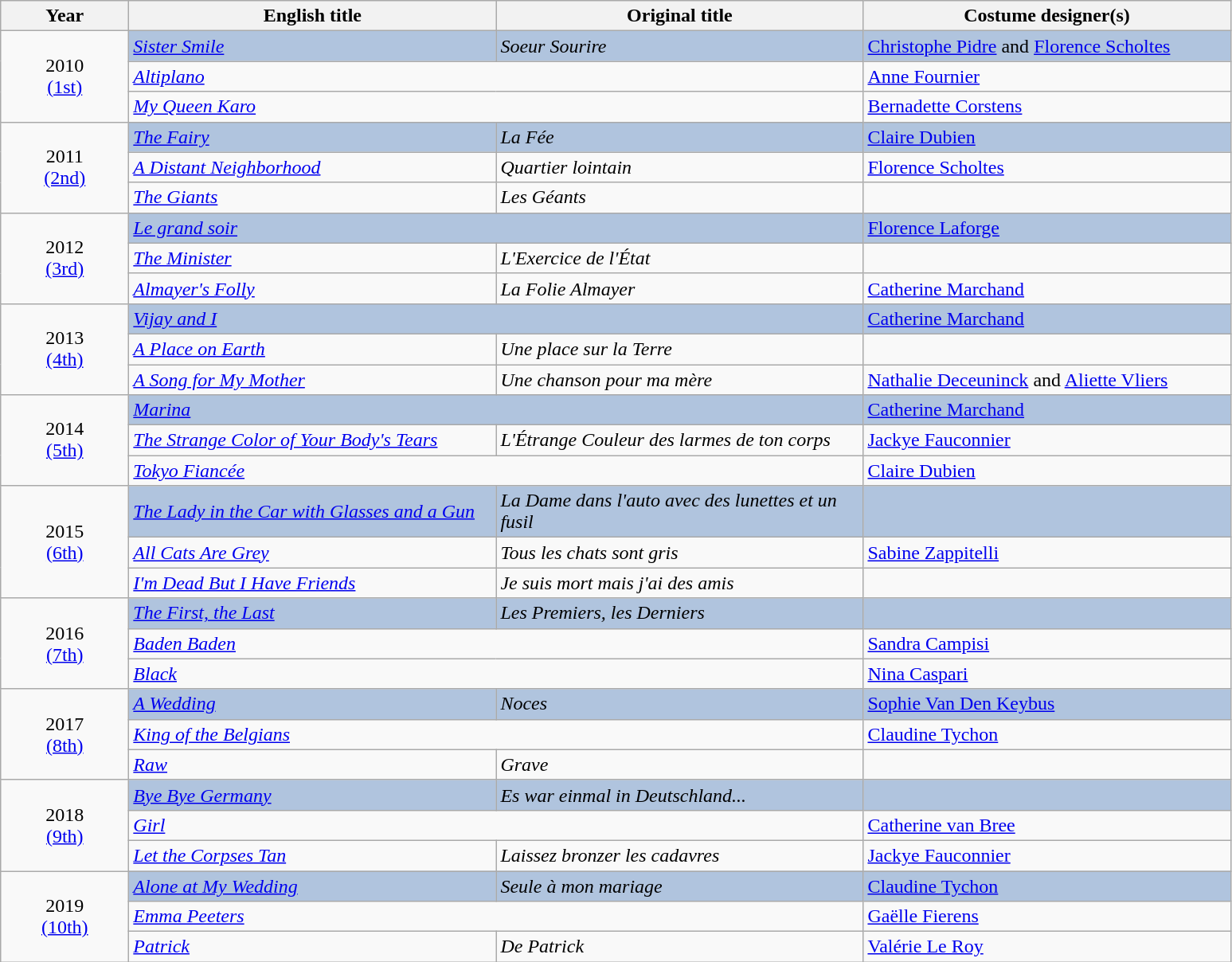<table class="wikitable">
<tr>
<th width="100"><strong>Year</strong></th>
<th width="300"><strong>English title</strong></th>
<th width="300"><strong>Original title</strong></th>
<th width="300"><strong>Costume designer(s)</strong></th>
</tr>
<tr>
<td rowspan="3" style="text-align:center;">2010<br><a href='#'>(1st)</a></td>
<td style="background:#B0C4DE;"><em><a href='#'>Sister Smile</a></em></td>
<td style="background:#B0C4DE;"><em>Soeur Sourire</em></td>
<td style="background:#B0C4DE;"><a href='#'>Christophe Pidre</a> and <a href='#'>Florence Scholtes</a></td>
</tr>
<tr>
<td colspan="2"><em><a href='#'>Altiplano</a></em></td>
<td><a href='#'>Anne Fournier</a></td>
</tr>
<tr>
<td colspan="2"><em><a href='#'>My Queen Karo</a></em></td>
<td><a href='#'>Bernadette Corstens</a></td>
</tr>
<tr>
<td rowspan="3" style="text-align:center;">2011<br><a href='#'>(2nd)</a></td>
<td style="background:#B0C4DE;"><em><a href='#'>The Fairy</a></em></td>
<td style="background:#B0C4DE;"><em>La Fée</em></td>
<td style="background:#B0C4DE;"><a href='#'>Claire Dubien</a></td>
</tr>
<tr>
<td><em><a href='#'>A Distant Neighborhood</a></em></td>
<td><em>Quartier lointain</em></td>
<td><a href='#'>Florence Scholtes</a></td>
</tr>
<tr>
<td><em><a href='#'>The Giants</a></em></td>
<td><em>Les Géants</em></td>
<td></td>
</tr>
<tr>
<td rowspan="3" style="text-align:center;">2012<br><a href='#'>(3rd)</a></td>
<td style="background:#B0C4DE;" colspan="2"><em><a href='#'>Le grand soir</a></em></td>
<td style="background:#B0C4DE;"><a href='#'>Florence Laforge</a></td>
</tr>
<tr>
<td><em><a href='#'>The Minister</a></em></td>
<td><em>L'Exercice de l'État</em></td>
<td></td>
</tr>
<tr>
<td><em><a href='#'>Almayer's Folly</a></em></td>
<td><em>La Folie Almayer</em></td>
<td><a href='#'>Catherine Marchand</a></td>
</tr>
<tr>
<td rowspan="3" style="text-align:center;">2013<br><a href='#'>(4th)</a></td>
<td style="background:#B0C4DE;" colspan="2"><em><a href='#'>Vijay and I</a></em></td>
<td style="background:#B0C4DE;"><a href='#'>Catherine Marchand</a></td>
</tr>
<tr>
<td><em><a href='#'>A Place on Earth</a></em></td>
<td><em>Une place sur la Terre</em></td>
<td></td>
</tr>
<tr>
<td><em><a href='#'>A Song for My Mother</a></em></td>
<td><em>Une chanson pour ma mère</em></td>
<td><a href='#'>Nathalie Deceuninck</a> and <a href='#'>Aliette Vliers</a></td>
</tr>
<tr>
<td rowspan="3" style="text-align:center;">2014<br><a href='#'>(5th)</a></td>
<td style="background:#B0C4DE;" colspan="2"><em><a href='#'>Marina</a></em></td>
<td style="background:#B0C4DE;"><a href='#'>Catherine Marchand</a></td>
</tr>
<tr>
<td><em><a href='#'>The Strange Color of Your Body's Tears</a></em></td>
<td><em>L'Étrange Couleur des larmes de ton corps</em></td>
<td><a href='#'>Jackye Fauconnier</a></td>
</tr>
<tr>
<td colspan="2"><em><a href='#'>Tokyo Fiancée</a></em></td>
<td><a href='#'>Claire Dubien</a></td>
</tr>
<tr>
<td rowspan="3" style="text-align:center;">2015<br><a href='#'>(6th)</a></td>
<td style="background:#B0C4DE;"><em><a href='#'>The Lady in the Car with Glasses and a Gun</a></em></td>
<td style="background:#B0C4DE;"><em>La Dame dans l'auto avec des lunettes et un fusil</em></td>
<td style="background:#B0C4DE;"></td>
</tr>
<tr>
<td><em><a href='#'>All Cats Are Grey</a></em></td>
<td><em>Tous les chats sont gris</em></td>
<td><a href='#'>Sabine Zappitelli</a></td>
</tr>
<tr>
<td><em><a href='#'>I'm Dead But I Have Friends</a></em></td>
<td><em>Je suis mort mais j'ai des amis</em></td>
<td></td>
</tr>
<tr>
<td rowspan="3" style="text-align:center;">2016<br><a href='#'>(7th)</a></td>
<td style="background:#B0C4DE;"><em><a href='#'>The First, the Last</a></em></td>
<td style="background:#B0C4DE;"><em>Les Premiers, les Derniers</em></td>
<td style="background:#B0C4DE;"></td>
</tr>
<tr>
<td colspan="2"><em><a href='#'>Baden Baden</a></em></td>
<td><a href='#'>Sandra Campisi</a></td>
</tr>
<tr>
<td colspan="2"><em><a href='#'>Black</a></em></td>
<td><a href='#'>Nina Caspari</a></td>
</tr>
<tr>
<td rowspan="3" style="text-align:center;">2017<br><a href='#'>(8th)</a></td>
<td style="background:#B0C4DE;"><em><a href='#'>A Wedding</a></em></td>
<td style="background:#B0C4DE;"><em>Noces</em></td>
<td style="background:#B0C4DE;"><a href='#'>Sophie Van Den Keybus</a></td>
</tr>
<tr>
<td colspan="2"><em><a href='#'>King of the Belgians</a></em></td>
<td><a href='#'>Claudine Tychon</a></td>
</tr>
<tr>
<td><em><a href='#'>Raw</a></em></td>
<td><em>Grave</em></td>
<td></td>
</tr>
<tr>
<td rowspan="3" style="text-align:center;">2018<br><a href='#'>(9th)</a></td>
<td style="background:#B0C4DE;"><em><a href='#'>Bye Bye Germany</a></em></td>
<td style="background:#B0C4DE;"><em>Es war einmal in Deutschland...</em></td>
<td style="background:#B0C4DE;"></td>
</tr>
<tr>
<td colspan="2"><em><a href='#'>Girl</a></em></td>
<td><a href='#'>Catherine van Bree</a></td>
</tr>
<tr>
<td><em><a href='#'>Let the Corpses Tan</a></em></td>
<td><em>Laissez bronzer les cadavres</em></td>
<td><a href='#'>Jackye Fauconnier</a></td>
</tr>
<tr>
<td rowspan="3" style="text-align:center;">2019<br><a href='#'>(10th)</a></td>
<td style="background:#B0C4DE;"><em><a href='#'>Alone at My Wedding</a></em></td>
<td style="background:#B0C4DE;"><em>Seule à mon mariage</em></td>
<td style="background:#B0C4DE;"><a href='#'>Claudine Tychon</a></td>
</tr>
<tr>
<td colspan="2"><em><a href='#'>Emma Peeters</a></em></td>
<td><a href='#'>Gaëlle Fierens</a></td>
</tr>
<tr>
<td><em><a href='#'>Patrick</a></em></td>
<td><em>De Patrick</em></td>
<td><a href='#'>Valérie Le Roy</a></td>
</tr>
</table>
